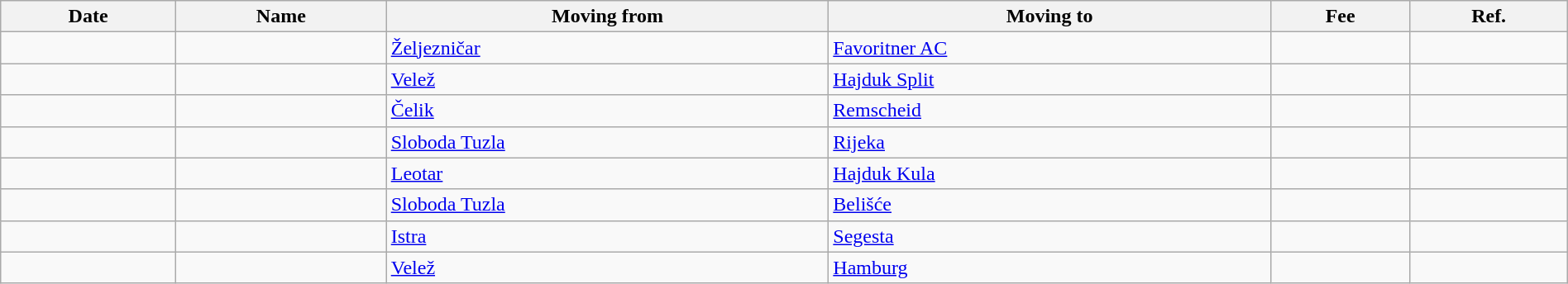<table class="wikitable sortable" width="100%">
<tr>
<th>Date</th>
<th>Name</th>
<th>Moving from</th>
<th>Moving to</th>
<th>Fee</th>
<th>Ref.</th>
</tr>
<tr>
<td></td>
<td></td>
<td><a href='#'>Željezničar</a></td>
<td> <a href='#'>Favoritner AC</a></td>
<td></td>
<td></td>
</tr>
<tr>
<td></td>
<td></td>
<td><a href='#'>Velež</a></td>
<td> <a href='#'>Hajduk Split</a></td>
<td></td>
<td></td>
</tr>
<tr>
<td></td>
<td></td>
<td><a href='#'>Čelik</a></td>
<td> <a href='#'>Remscheid</a></td>
<td></td>
<td></td>
</tr>
<tr>
<td></td>
<td></td>
<td><a href='#'>Sloboda Tuzla</a></td>
<td> <a href='#'>Rijeka</a></td>
<td></td>
<td></td>
</tr>
<tr>
<td></td>
<td></td>
<td><a href='#'>Leotar</a></td>
<td> <a href='#'>Hajduk Kula</a></td>
<td></td>
<td></td>
</tr>
<tr>
<td></td>
<td></td>
<td><a href='#'>Sloboda Tuzla</a></td>
<td> <a href='#'>Belišće</a></td>
<td></td>
<td></td>
</tr>
<tr>
<td></td>
<td></td>
<td> <a href='#'>Istra</a></td>
<td> <a href='#'>Segesta</a></td>
<td></td>
<td></td>
</tr>
<tr>
<td></td>
<td></td>
<td><a href='#'>Velež</a></td>
<td> <a href='#'>Hamburg</a></td>
<td></td>
<td></td>
</tr>
</table>
